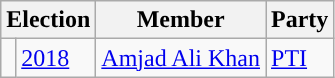<table class="wikitable">
<tr>
<th colspan="2">Election</th>
<th>Member</th>
<th>Party</th>
</tr>
<tr>
<td style="background-color: "></td>
<td><a href='#'>2018</a></td>
<td><a href='#'>Amjad Ali Khan</a></td>
<td><a href='#'>PTI</a></td>
</tr>
</table>
